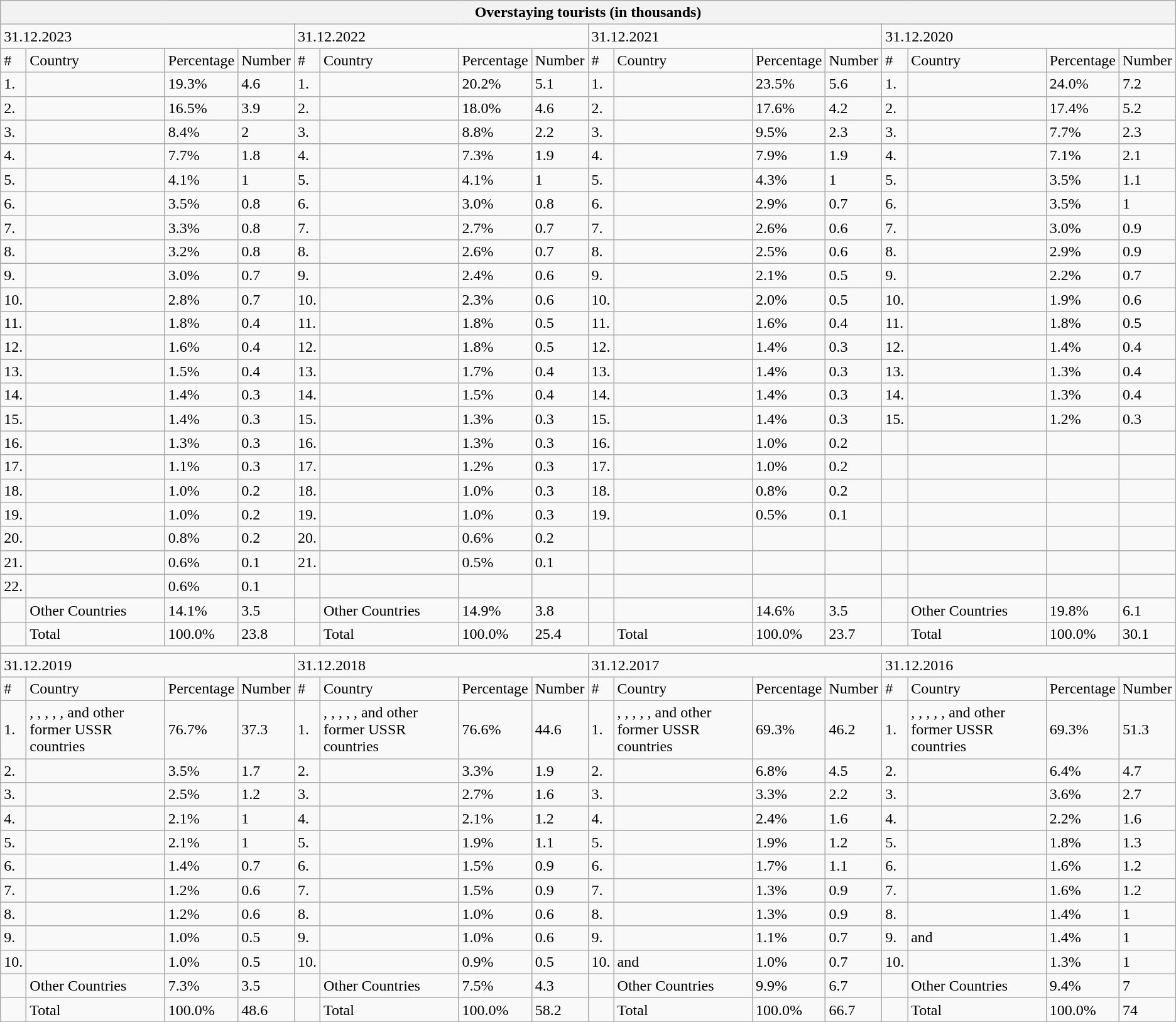<table class="wikitable mw-collapsible mw-collapsed">
<tr>
<th colspan="16">Overstaying tourists (in thousands)</th>
</tr>
<tr>
<td colspan="4">31.12.2023</td>
<td colspan="4">31.12.2022</td>
<td colspan="4">31.12.2021</td>
<td colspan="4">31.12.2020</td>
</tr>
<tr>
<td>#</td>
<td>Country</td>
<td>Percentage</td>
<td>Number</td>
<td>#</td>
<td>Country</td>
<td>Percentage</td>
<td>Number</td>
<td>#</td>
<td>Country</td>
<td>Percentage</td>
<td>Number</td>
<td>#</td>
<td>Country</td>
<td>Percentage</td>
<td>Number</td>
</tr>
<tr>
<td>1.</td>
<td></td>
<td>19.3%</td>
<td>4.6</td>
<td>1.</td>
<td></td>
<td>20.2%</td>
<td>5.1</td>
<td>1.</td>
<td></td>
<td>23.5%</td>
<td>5.6</td>
<td>1.</td>
<td></td>
<td>24.0%</td>
<td>7.2</td>
</tr>
<tr>
<td>2.</td>
<td></td>
<td>16.5%</td>
<td>3.9</td>
<td>2.</td>
<td></td>
<td>18.0%</td>
<td>4.6</td>
<td>2.</td>
<td></td>
<td>17.6%</td>
<td>4.2</td>
<td>2.</td>
<td></td>
<td>17.4%</td>
<td>5.2</td>
</tr>
<tr>
<td>3.</td>
<td></td>
<td>8.4%</td>
<td>2</td>
<td>3.</td>
<td></td>
<td>8.8%</td>
<td>2.2</td>
<td>3.</td>
<td></td>
<td>9.5%</td>
<td>2.3</td>
<td>3.</td>
<td></td>
<td>7.7%</td>
<td>2.3</td>
</tr>
<tr>
<td>4.</td>
<td></td>
<td>7.7%</td>
<td>1.8</td>
<td>4.</td>
<td></td>
<td>7.3%</td>
<td>1.9</td>
<td>4.</td>
<td></td>
<td>7.9%</td>
<td>1.9</td>
<td>4.</td>
<td></td>
<td>7.1%</td>
<td>2.1</td>
</tr>
<tr>
<td>5.</td>
<td></td>
<td>4.1%</td>
<td>1</td>
<td>5.</td>
<td></td>
<td>4.1%</td>
<td>1</td>
<td>5.</td>
<td></td>
<td>4.3%</td>
<td>1</td>
<td>5.</td>
<td></td>
<td>3.5%</td>
<td>1.1</td>
</tr>
<tr>
<td>6.</td>
<td></td>
<td>3.5%</td>
<td>0.8</td>
<td>6.</td>
<td></td>
<td>3.0%</td>
<td>0.8</td>
<td>6.</td>
<td></td>
<td>2.9%</td>
<td>0.7</td>
<td>6.</td>
<td></td>
<td>3.5%</td>
<td>1</td>
</tr>
<tr>
<td>7.</td>
<td></td>
<td>3.3%</td>
<td>0.8</td>
<td>7.</td>
<td></td>
<td>2.7%</td>
<td>0.7</td>
<td>7.</td>
<td></td>
<td>2.6%</td>
<td>0.6</td>
<td>7.</td>
<td></td>
<td>3.0%</td>
<td>0.9</td>
</tr>
<tr>
<td>8.</td>
<td></td>
<td>3.2%</td>
<td>0.8</td>
<td>8.</td>
<td></td>
<td>2.6%</td>
<td>0.7</td>
<td>8.</td>
<td></td>
<td>2.5%</td>
<td>0.6</td>
<td>8.</td>
<td></td>
<td>2.9%</td>
<td>0.9</td>
</tr>
<tr>
<td>9.</td>
<td></td>
<td>3.0%</td>
<td>0.7</td>
<td>9.</td>
<td></td>
<td>2.4%</td>
<td>0.6</td>
<td>9.</td>
<td></td>
<td>2.1%</td>
<td>0.5</td>
<td>9.</td>
<td></td>
<td>2.2%</td>
<td>0.7</td>
</tr>
<tr>
<td>10.</td>
<td></td>
<td>2.8%</td>
<td>0.7</td>
<td>10.</td>
<td></td>
<td>2.3%</td>
<td>0.6</td>
<td>10.</td>
<td></td>
<td>2.0%</td>
<td>0.5</td>
<td>10.</td>
<td></td>
<td>1.9%</td>
<td>0.6</td>
</tr>
<tr>
<td>11.</td>
<td></td>
<td>1.8%</td>
<td>0.4</td>
<td>11.</td>
<td></td>
<td>1.8%</td>
<td>0.5</td>
<td>11.</td>
<td></td>
<td>1.6%</td>
<td>0.4</td>
<td>11.</td>
<td></td>
<td>1.8%</td>
<td>0.5</td>
</tr>
<tr>
<td>12.</td>
<td></td>
<td>1.6%</td>
<td>0.4</td>
<td>12.</td>
<td></td>
<td>1.8%</td>
<td>0.5</td>
<td>12.</td>
<td></td>
<td>1.4%</td>
<td>0.3</td>
<td>12.</td>
<td></td>
<td>1.4%</td>
<td>0.4</td>
</tr>
<tr>
<td>13.</td>
<td></td>
<td>1.5%</td>
<td>0.4</td>
<td>13.</td>
<td></td>
<td>1.7%</td>
<td>0.4</td>
<td>13.</td>
<td></td>
<td>1.4%</td>
<td>0.3</td>
<td>13.</td>
<td></td>
<td>1.3%</td>
<td>0.4</td>
</tr>
<tr>
<td>14.</td>
<td></td>
<td>1.4%</td>
<td>0.3</td>
<td>14.</td>
<td></td>
<td>1.5%</td>
<td>0.4</td>
<td>14.</td>
<td></td>
<td>1.4%</td>
<td>0.3</td>
<td>14.</td>
<td></td>
<td>1.3%</td>
<td>0.4</td>
</tr>
<tr>
<td>15.</td>
<td></td>
<td>1.4%</td>
<td>0.3</td>
<td>15.</td>
<td></td>
<td>1.3%</td>
<td>0.3</td>
<td>15.</td>
<td></td>
<td>1.4%</td>
<td>0.3</td>
<td>15.</td>
<td></td>
<td>1.2%</td>
<td>0.3</td>
</tr>
<tr>
<td>16.</td>
<td></td>
<td>1.3%</td>
<td>0.3</td>
<td>16.</td>
<td></td>
<td>1.3%</td>
<td>0.3</td>
<td>16.</td>
<td></td>
<td>1.0%</td>
<td>0.2</td>
<td></td>
<td></td>
<td></td>
<td></td>
</tr>
<tr>
<td>17.</td>
<td></td>
<td>1.1%</td>
<td>0.3</td>
<td>17.</td>
<td></td>
<td>1.2%</td>
<td>0.3</td>
<td>17.</td>
<td></td>
<td>1.0%</td>
<td>0.2</td>
<td></td>
<td></td>
<td></td>
<td></td>
</tr>
<tr>
<td>18.</td>
<td></td>
<td>1.0%</td>
<td>0.2</td>
<td>18.</td>
<td></td>
<td>1.0%</td>
<td>0.3</td>
<td>18.</td>
<td></td>
<td>0.8%</td>
<td>0.2</td>
<td></td>
<td></td>
<td></td>
<td></td>
</tr>
<tr>
<td>19.</td>
<td></td>
<td>1.0%</td>
<td>0.2</td>
<td>19.</td>
<td></td>
<td>1.0%</td>
<td>0.3</td>
<td>19.</td>
<td></td>
<td>0.5%</td>
<td>0.1</td>
<td></td>
<td></td>
<td></td>
<td></td>
</tr>
<tr>
<td>20.</td>
<td></td>
<td>0.8%</td>
<td>0.2</td>
<td>20.</td>
<td></td>
<td>0.6%</td>
<td>0.2</td>
<td></td>
<td></td>
<td></td>
<td></td>
<td></td>
<td></td>
<td></td>
<td></td>
</tr>
<tr>
<td>21.</td>
<td></td>
<td>0.6%</td>
<td>0.1</td>
<td>21.</td>
<td></td>
<td>0.5%</td>
<td>0.1</td>
<td></td>
<td></td>
<td></td>
<td></td>
<td></td>
<td></td>
<td></td>
<td></td>
</tr>
<tr>
<td>22.</td>
<td></td>
<td>0.6%</td>
<td>0.1</td>
<td></td>
<td></td>
<td></td>
<td></td>
<td></td>
<td></td>
<td></td>
<td></td>
<td></td>
<td></td>
<td></td>
<td></td>
</tr>
<tr>
<td></td>
<td>Other Countries</td>
<td>14.1%</td>
<td>3.5</td>
<td></td>
<td>Other Countries</td>
<td>14.9%</td>
<td>3.8</td>
<td></td>
<td></td>
<td>14.6%</td>
<td>3.5</td>
<td></td>
<td>Other Countries</td>
<td>19.8%</td>
<td>6.1</td>
</tr>
<tr>
<td></td>
<td>Total</td>
<td>100.0%</td>
<td>23.8</td>
<td></td>
<td>Total</td>
<td>100.0%</td>
<td>25.4</td>
<td></td>
<td>Total</td>
<td>100.0%</td>
<td>23.7</td>
<td></td>
<td>Total</td>
<td>100.0%</td>
<td>30.1</td>
</tr>
<tr>
<td colspan="16"></td>
</tr>
<tr>
<td colspan="4">31.12.2019</td>
<td colspan="4">31.12.2018</td>
<td colspan="4">31.12.2017</td>
<td colspan="4">31.12.2016</td>
</tr>
<tr>
<td>#</td>
<td>Country</td>
<td>Percentage</td>
<td>Number</td>
<td>#</td>
<td>Country</td>
<td>Percentage</td>
<td>Number</td>
<td>#</td>
<td>Country</td>
<td>Percentage</td>
<td>Number</td>
<td>#</td>
<td>Country</td>
<td>Percentage</td>
<td>Number</td>
</tr>
<tr>
<td>1.</td>
<td>, , , , , and other former USSR countries</td>
<td>76.7%</td>
<td>37.3</td>
<td>1.</td>
<td>, , , , , and other former USSR countries</td>
<td>76.6%</td>
<td>44.6</td>
<td>1.</td>
<td>, , , , , and other former USSR countries</td>
<td>69.3%</td>
<td>46.2</td>
<td>1.</td>
<td>, , , , , and other former USSR countries</td>
<td>69.3%</td>
<td>51.3</td>
</tr>
<tr>
<td>2.</td>
<td></td>
<td>3.5%</td>
<td>1.7</td>
<td>2.</td>
<td></td>
<td>3.3%</td>
<td>1.9</td>
<td>2.</td>
<td></td>
<td>6.8%</td>
<td>4.5</td>
<td>2.</td>
<td></td>
<td>6.4%</td>
<td>4.7</td>
</tr>
<tr>
<td>3.</td>
<td></td>
<td>2.5%</td>
<td>1.2</td>
<td>3.</td>
<td></td>
<td>2.7%</td>
<td>1.6</td>
<td>3.</td>
<td></td>
<td>3.3%</td>
<td>2.2</td>
<td>3.</td>
<td></td>
<td>3.6%</td>
<td>2.7</td>
</tr>
<tr>
<td>4.</td>
<td></td>
<td>2.1%</td>
<td>1</td>
<td>4.</td>
<td></td>
<td>2.1%</td>
<td>1.2</td>
<td>4.</td>
<td></td>
<td>2.4%</td>
<td>1.6</td>
<td>4.</td>
<td></td>
<td>2.2%</td>
<td>1.6</td>
</tr>
<tr>
<td>5.</td>
<td></td>
<td>2.1%</td>
<td>1</td>
<td>5.</td>
<td></td>
<td>1.9%</td>
<td>1.1</td>
<td>5.</td>
<td></td>
<td>1.9%</td>
<td>1.2</td>
<td>5.</td>
<td></td>
<td>1.8%</td>
<td>1.3</td>
</tr>
<tr>
<td>6.</td>
<td></td>
<td>1.4%</td>
<td>0.7</td>
<td>6.</td>
<td></td>
<td>1.5%</td>
<td>0.9</td>
<td>6.</td>
<td></td>
<td>1.7%</td>
<td>1.1</td>
<td>6.</td>
<td></td>
<td>1.6%</td>
<td>1.2</td>
</tr>
<tr>
<td>7.</td>
<td></td>
<td>1.2%</td>
<td>0.6</td>
<td>7.</td>
<td></td>
<td>1.5%</td>
<td>0.9</td>
<td>7.</td>
<td></td>
<td>1.3%</td>
<td>0.9</td>
<td>7.</td>
<td></td>
<td>1.6%</td>
<td>1.2</td>
</tr>
<tr>
<td>8.</td>
<td></td>
<td>1.2%</td>
<td>0.6</td>
<td>8.</td>
<td></td>
<td>1.0%</td>
<td>0.6</td>
<td>8.</td>
<td></td>
<td>1.3%</td>
<td>0.9</td>
<td>8.</td>
<td></td>
<td>1.4%</td>
<td>1</td>
</tr>
<tr>
<td>9.</td>
<td></td>
<td>1.0%</td>
<td>0.5</td>
<td>9.</td>
<td></td>
<td>1.0%</td>
<td>0.6</td>
<td>9.</td>
<td></td>
<td>1.1%</td>
<td>0.7</td>
<td>9.</td>
<td> and </td>
<td>1.4%</td>
<td>1</td>
</tr>
<tr>
<td>10.</td>
<td></td>
<td>1.0%</td>
<td>0.5</td>
<td>10.</td>
<td></td>
<td>0.9%</td>
<td>0.5</td>
<td>10.</td>
<td> and </td>
<td>1.0%</td>
<td>0.7</td>
<td>10.</td>
<td></td>
<td>1.3%</td>
<td>1</td>
</tr>
<tr>
<td></td>
<td>Other Countries</td>
<td>7.3%</td>
<td>3.5</td>
<td></td>
<td>Other Countries</td>
<td>7.5%</td>
<td>4.3</td>
<td></td>
<td>Other Countries</td>
<td>9.9%</td>
<td>6.7</td>
<td></td>
<td>Other Countries</td>
<td>9.4%</td>
<td>7</td>
</tr>
<tr>
<td></td>
<td>Total</td>
<td>100.0%</td>
<td>48.6</td>
<td></td>
<td>Total</td>
<td>100.0%</td>
<td>58.2</td>
<td></td>
<td>Total</td>
<td>100.0%</td>
<td>66.7</td>
<td></td>
<td>Total</td>
<td>100.0%</td>
<td>74</td>
</tr>
</table>
